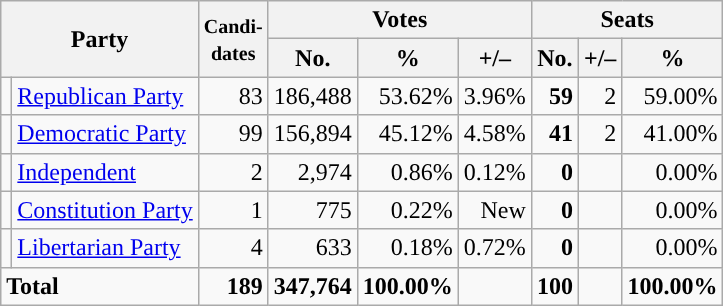<table class="wikitable" style="font-size:100%; text-align:right;">
<tr>
<th colspan=2 rowspan=2>Party</th>
<th rowspan=2><small>Candi-<br>dates</small></th>
<th colspan=3>Votes</th>
<th colspan=3>Seats</th>
</tr>
<tr>
<th>No.</th>
<th>%</th>
<th>+/–</th>
<th>No.</th>
<th>+/–</th>
<th>%</th>
</tr>
<tr>
<td style="background:"></td>
<td style="text-align:left"><a href='#'>Republican Party</a></td>
<td>83</td>
<td>186,488</td>
<td>53.62%</td>
<td>3.96%</td>
<td><strong>59</strong></td>
<td>2</td>
<td>59.00%</td>
</tr>
<tr>
<td style="background:"></td>
<td style="text-align:left"><a href='#'>Democratic Party</a></td>
<td>99</td>
<td>156,894</td>
<td>45.12%</td>
<td>4.58%</td>
<td><strong>41</strong></td>
<td>2</td>
<td>41.00%</td>
</tr>
<tr>
<td style="background:"></td>
<td style="text-align:left"><a href='#'>Independent</a></td>
<td>2</td>
<td>2,974</td>
<td>0.86%</td>
<td>0.12%</td>
<td><strong>0</strong></td>
<td></td>
<td>0.00%</td>
</tr>
<tr>
<td style="background:"></td>
<td style="text-align:left"><a href='#'>Constitution Party</a></td>
<td>1</td>
<td>775</td>
<td>0.22%</td>
<td>New</td>
<td><strong>0</strong></td>
<td></td>
<td>0.00%</td>
</tr>
<tr>
<td style="background:"></td>
<td style="text-align:left"><a href='#'>Libertarian Party</a></td>
<td>4</td>
<td>633</td>
<td>0.18%</td>
<td>0.72%</td>
<td><strong>0</strong></td>
<td></td>
<td>0.00%</td>
</tr>
<tr style="font-weight:bold">
<td colspan=2 style="text-align:left">Total</td>
<td>189</td>
<td>347,764</td>
<td>100.00%</td>
<td></td>
<td>100</td>
<td></td>
<td>100.00%</td>
</tr>
</table>
